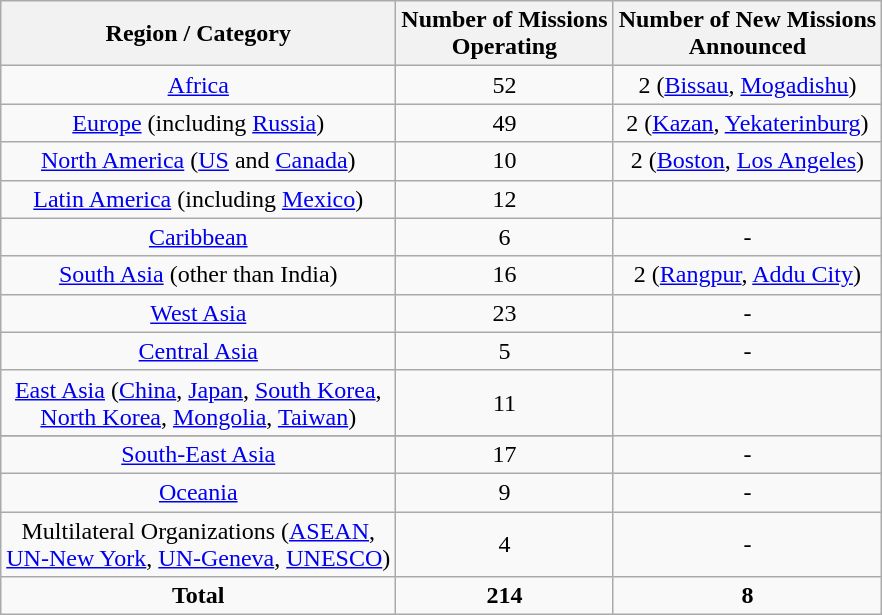<table class="wikitable plainrowheaders" style="text-align:center;">
<tr>
<th>Region / Category</th>
<th scope="col">Number of Missions<br>Operating</th>
<th scope="col">Number of New Missions<br>Announced</th>
</tr>
<tr>
<td><a href='#'>Africa</a></td>
<td>52</td>
<td>2 (<a href='#'>Bissau</a>, <a href='#'>Mogadishu</a>)</td>
</tr>
<tr>
<td><a href='#'>Europe</a> (including <a href='#'>Russia</a>)</td>
<td>49</td>
<td>2 (<a href='#'>Kazan</a>, <a href='#'>Yekaterinburg</a>)</td>
</tr>
<tr>
<td><a href='#'>North America</a> (<a href='#'>US</a> and <a href='#'>Canada</a>)</td>
<td>10</td>
<td>2 (<a href='#'>Boston</a>, <a href='#'>Los Angeles</a>)</td>
</tr>
<tr>
<td><a href='#'>Latin America</a> (including <a href='#'>Mexico</a>)</td>
<td>12</td>
<td></td>
</tr>
<tr>
<td><a href='#'>Caribbean</a></td>
<td>6</td>
<td>-</td>
</tr>
<tr>
<td><a href='#'>South Asia</a> (other than India)</td>
<td>16</td>
<td>2 (<a href='#'>Rangpur</a>, <a href='#'>Addu City</a>)</td>
</tr>
<tr>
<td><a href='#'>West Asia</a></td>
<td>23</td>
<td>-</td>
</tr>
<tr>
<td><a href='#'>Central Asia</a></td>
<td>5</td>
<td>-</td>
</tr>
<tr>
<td><a href='#'>East Asia</a> (<a href='#'>China</a>, <a href='#'>Japan</a>, <a href='#'>South Korea</a>,<br><a href='#'>North Korea</a>, <a href='#'>Mongolia</a>, <a href='#'>Taiwan</a>)</td>
<td>11</td>
</tr>
<tr>
</tr>
<tr>
<td><a href='#'>South-East Asia</a></td>
<td>17</td>
<td>-</td>
</tr>
<tr>
<td><a href='#'>Oceania</a></td>
<td>9</td>
<td>-</td>
</tr>
<tr>
<td>Multilateral Organizations (<a href='#'>ASEAN</a>,<br><a href='#'>UN-New York</a>, <a href='#'>UN-Geneva</a>, <a href='#'>UNESCO</a>)</td>
<td>4</td>
<td>-</td>
</tr>
<tr>
<td><strong>Total</strong></td>
<td><strong>214</strong></td>
<td><strong>8</strong></td>
</tr>
</table>
